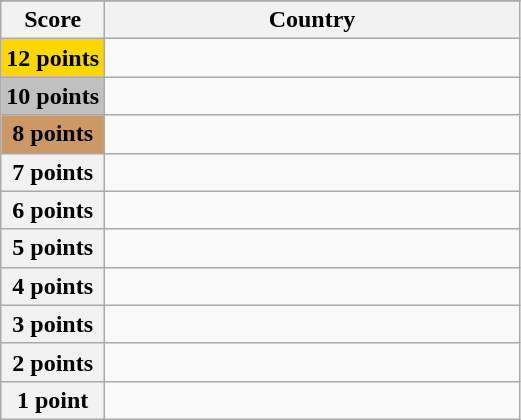<table class="wikitable">
<tr>
</tr>
<tr>
<th scope="col" width="20%">Score</th>
<th scope="col">Country</th>
</tr>
<tr>
<th scope="row" style="background:gold">12 points</th>
<td></td>
</tr>
<tr>
<th scope="row" style="background:silver">10 points</th>
<td></td>
</tr>
<tr>
<th scope="row" style="background:#CC9966">8 points</th>
<td></td>
</tr>
<tr>
<th scope="row">7 points</th>
<td></td>
</tr>
<tr>
<th scope="row">6 points</th>
<td></td>
</tr>
<tr>
<th scope="row">5 points</th>
<td></td>
</tr>
<tr>
<th scope="row">4 points</th>
<td></td>
</tr>
<tr>
<th scope="row">3 points</th>
<td></td>
</tr>
<tr>
<th scope="row">2 points</th>
<td></td>
</tr>
<tr>
<th scope="row">1 point</th>
<td></td>
</tr>
</table>
